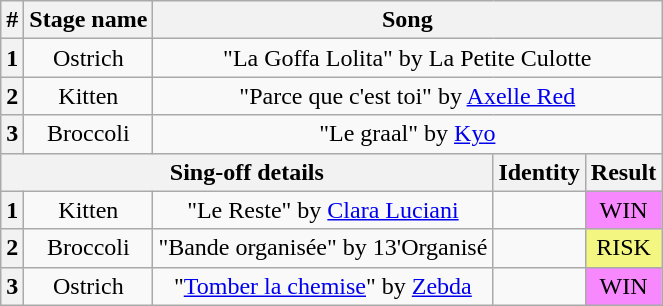<table class="wikitable plainrowheaders" style="text-align: center;">
<tr>
<th>#</th>
<th>Stage name</th>
<th colspan="3">Song</th>
</tr>
<tr>
<th>1</th>
<td>Ostrich</td>
<td colspan="3">"La Goffa Lolita" by La Petite Culotte</td>
</tr>
<tr>
<th>2</th>
<td>Kitten</td>
<td colspan="3">"Parce que c'est toi" by <a href='#'>Axelle Red</a></td>
</tr>
<tr>
<th>3</th>
<td>Broccoli</td>
<td colspan="3">"Le graal" by <a href='#'>Kyo</a></td>
</tr>
<tr>
<th colspan="3">Sing-off details</th>
<th>Identity</th>
<th>Result</th>
</tr>
<tr>
<th>1</th>
<td>Kitten</td>
<td>"Le Reste" by <a href='#'>Clara Luciani</a></td>
<td></td>
<td bgcolor="#F888FD">WIN</td>
</tr>
<tr>
<th>2</th>
<td>Broccoli</td>
<td>"Bande organisée" by 13'Organisé</td>
<td></td>
<td bgcolor="#F3F781">RISK</td>
</tr>
<tr>
<th>3</th>
<td>Ostrich</td>
<td>"<a href='#'>Tomber la chemise</a>" by <a href='#'>Zebda</a></td>
<td></td>
<td bgcolor="#F888FD">WIN</td>
</tr>
</table>
